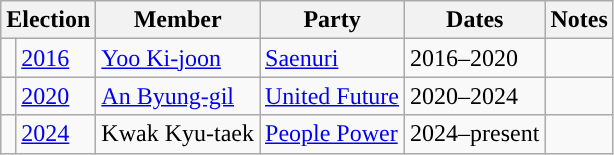<table class="wikitable">
<tr>
<th colspan="2">Election</th>
<th>Member</th>
<th>Party</th>
<th>Dates</th>
<th>Notes</th>
</tr>
<tr>
<td></td>
<td><a href='#'>2016</a></td>
<td rowspan="1"><a href='#'>Yoo Ki-joon</a></td>
<td rowspan="1"><a href='#'>Saenuri</a></td>
<td rowspan="1">2016–2020</td>
<td rowspan="1"></td>
</tr>
<tr>
<td></td>
<td><a href='#'>2020</a></td>
<td rowspan="1"><a href='#'>An Byung-gil</a></td>
<td rowspan="1"><a href='#'>United Future</a></td>
<td rowspan="1">2020–2024</td>
<td rowspan="1"></td>
</tr>
<tr>
<td></td>
<td><a href='#'>2024</a></td>
<td>Kwak Kyu-taek</td>
<td><a href='#'>People Power</a></td>
<td>2024–present</td>
<td></td>
</tr>
</table>
